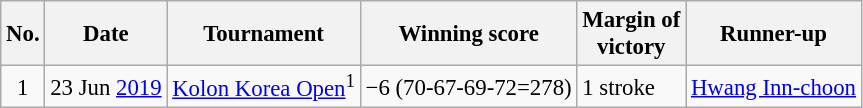<table class="wikitable" style="font-size:95%;">
<tr>
<th>No.</th>
<th>Date</th>
<th>Tournament</th>
<th>Winning score</th>
<th>Margin of<br>victory</th>
<th>Runner-up</th>
</tr>
<tr>
<td align=center>1</td>
<td align=right>23 Jun <a href='#'>2019</a></td>
<td><a href='#'>Kolon Korea Open</a><sup>1</sup></td>
<td>−6 (70-67-69-72=278)</td>
<td>1 stroke</td>
<td> <a href='#'>Hwang Inn-choon</a></td>
</tr>
</table>
